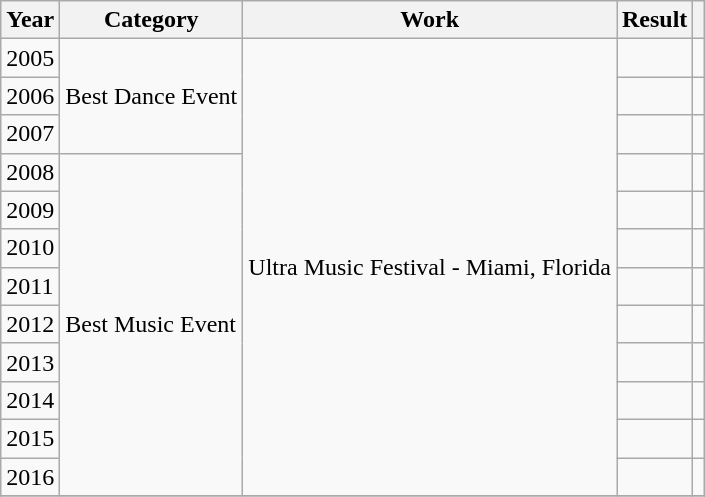<table class="wikitable">
<tr>
<th>Year</th>
<th>Category</th>
<th>Work</th>
<th>Result</th>
<th></th>
</tr>
<tr>
<td>2005</td>
<td rowspan="3">Best Dance Event</td>
<td rowspan="12">Ultra Music Festival - Miami, Florida</td>
<td></td>
<td></td>
</tr>
<tr>
<td>2006</td>
<td></td>
<td></td>
</tr>
<tr>
<td>2007</td>
<td></td>
<td></td>
</tr>
<tr>
<td>2008</td>
<td rowspan="9">Best Music Event</td>
<td></td>
<td></td>
</tr>
<tr>
<td>2009</td>
<td></td>
<td></td>
</tr>
<tr>
<td>2010</td>
<td></td>
<td></td>
</tr>
<tr>
<td>2011</td>
<td></td>
<td></td>
</tr>
<tr>
<td>2012</td>
<td></td>
<td></td>
</tr>
<tr>
<td>2013</td>
<td></td>
<td></td>
</tr>
<tr>
<td>2014</td>
<td></td>
<td></td>
</tr>
<tr>
<td>2015</td>
<td></td>
<td></td>
</tr>
<tr>
<td>2016</td>
<td></td>
<td></td>
</tr>
<tr>
</tr>
</table>
